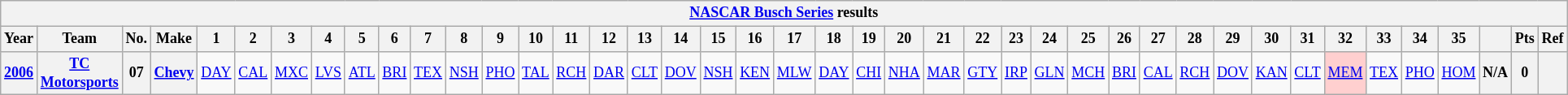<table class="wikitable" style="text-align:center; font-size:75%">
<tr>
<th colspan=42><a href='#'>NASCAR Busch Series</a> results</th>
</tr>
<tr>
<th>Year</th>
<th>Team</th>
<th>No.</th>
<th>Make</th>
<th>1</th>
<th>2</th>
<th>3</th>
<th>4</th>
<th>5</th>
<th>6</th>
<th>7</th>
<th>8</th>
<th>9</th>
<th>10</th>
<th>11</th>
<th>12</th>
<th>13</th>
<th>14</th>
<th>15</th>
<th>16</th>
<th>17</th>
<th>18</th>
<th>19</th>
<th>20</th>
<th>21</th>
<th>22</th>
<th>23</th>
<th>24</th>
<th>25</th>
<th>26</th>
<th>27</th>
<th>28</th>
<th>29</th>
<th>30</th>
<th>31</th>
<th>32</th>
<th>33</th>
<th>34</th>
<th>35</th>
<th></th>
<th>Pts</th>
<th>Ref</th>
</tr>
<tr>
<th><a href='#'>2006</a></th>
<th><a href='#'>TC Motorsports</a></th>
<th>07</th>
<th><a href='#'>Chevy</a></th>
<td><a href='#'>DAY</a></td>
<td><a href='#'>CAL</a></td>
<td><a href='#'>MXC</a></td>
<td><a href='#'>LVS</a></td>
<td><a href='#'>ATL</a></td>
<td><a href='#'>BRI</a></td>
<td><a href='#'>TEX</a></td>
<td><a href='#'>NSH</a></td>
<td><a href='#'>PHO</a></td>
<td><a href='#'>TAL</a></td>
<td><a href='#'>RCH</a></td>
<td><a href='#'>DAR</a></td>
<td><a href='#'>CLT</a></td>
<td><a href='#'>DOV</a></td>
<td><a href='#'>NSH</a></td>
<td><a href='#'>KEN</a></td>
<td><a href='#'>MLW</a></td>
<td><a href='#'>DAY</a></td>
<td><a href='#'>CHI</a></td>
<td><a href='#'>NHA</a></td>
<td><a href='#'>MAR</a></td>
<td><a href='#'>GTY</a></td>
<td><a href='#'>IRP</a></td>
<td><a href='#'>GLN</a></td>
<td><a href='#'>MCH</a></td>
<td><a href='#'>BRI</a></td>
<td><a href='#'>CAL</a></td>
<td><a href='#'>RCH</a></td>
<td><a href='#'>DOV</a></td>
<td><a href='#'>KAN</a></td>
<td><a href='#'>CLT</a></td>
<td style="background:#FFCFCF;"><a href='#'>MEM</a><br></td>
<td><a href='#'>TEX</a></td>
<td><a href='#'>PHO</a></td>
<td><a href='#'>HOM</a></td>
<th>N/A</th>
<th>0</th>
<th></th>
</tr>
</table>
